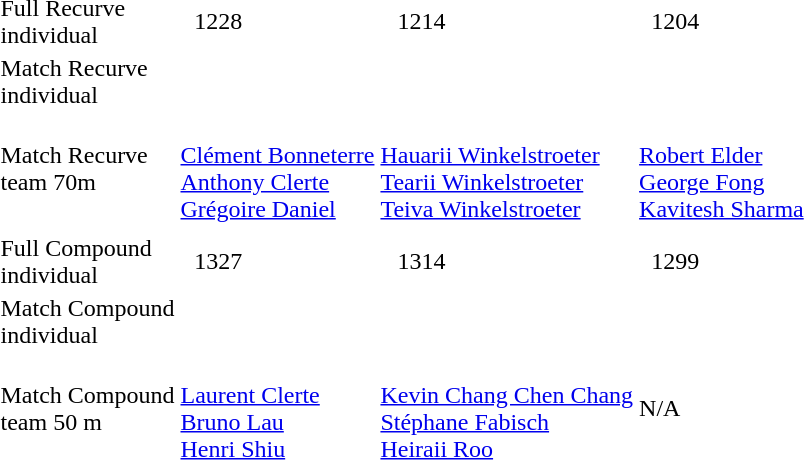<table>
<tr>
<td>Full Recurve<br>individual </td>
<td></td>
<td>1228</td>
<td></td>
<td>1214</td>
<td style="padding-right:0px;"></td>
<td>1204</td>
</tr>
<tr>
<td>Match Recurve<br>individual </td>
<td colspan=2 style="padding-right:0px;"></td>
<td colspan=2> </td>
<td colspan=2></td>
</tr>
<tr>
<td>Match Recurve<br>team 70m </td>
<td colspan=2 valign=top> <br><a href='#'>Clément Bonneterre</a><br><a href='#'>Anthony Clerte</a><br><a href='#'>Grégoire Daniel</a></td>
<td colspan=2 valign=top> <br><a href='#'>Hauarii Winkelstroeter</a><br><a href='#'>Tearii Winkelstroeter</a><br><a href='#'>Teiva Winkelstroeter</a></td>
<td colspan=2 valign=top> <br><a href='#'>Robert Elder</a><br><a href='#'>George Fong</a><br><a href='#'>Kavitesh Sharma</a></td>
</tr>
<tr>
<td colspan=100%></td>
</tr>
<tr>
<td>Full Compound <br>individual </td>
<td></td>
<td>1327</td>
<td style="padding-right:0px;"></td>
<td>1314</td>
<td></td>
<td>1299</td>
</tr>
<tr>
<td>Match Compound<br>individual </td>
<td colspan=2></td>
<td colspan=2> </td>
<td colspan=2></td>
</tr>
<tr>
<td>Match Compound<br>team 50 m </td>
<td colspan=2 valign=top> <br><a href='#'>Laurent Clerte</a> <br><a href='#'>Bruno Lau</a><br><a href='#'>Henri Shiu</a></td>
<td colspan=2 valign=top> <br><a href='#'>Kevin Chang Chen Chang</a><br><a href='#'>Stéphane Fabisch</a><br><a href='#'>Heiraii Roo</a></td>
<td colspan=2>N/A</td>
</tr>
</table>
